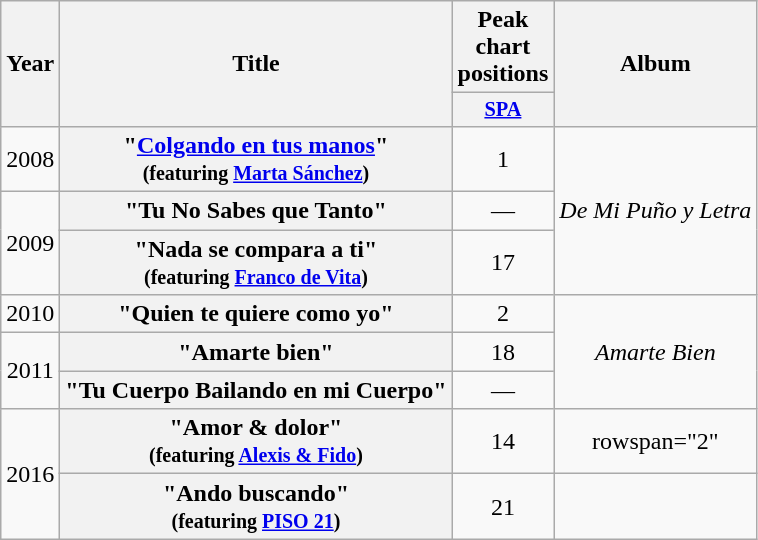<table class="wikitable plainrowheaders" style="text-align:center;" border="1">
<tr>
<th scope="col" rowspan="2">Year</th>
<th scope="col" rowspan="2">Title</th>
<th scope="col" colspan="1">Peak chart positions</th>
<th scope="col" rowspan="2">Album</th>
</tr>
<tr>
<th scope="col" style="width:4em;font-size:85%;"><a href='#'>SPA</a><br></th>
</tr>
<tr>
<td>2008</td>
<th scope="row">"<a href='#'>Colgando en tus manos</a>"<br><small>(featuring <a href='#'>Marta Sánchez</a>)</small></th>
<td>1</td>
<td rowspan="3"><em>De Mi Puño y Letra</em></td>
</tr>
<tr>
<td rowspan="2">2009</td>
<th scope="row">"Tu No Sabes que Tanto"</th>
<td>—</td>
</tr>
<tr>
<th scope="row">"Nada se compara a ti"<br><small>(featuring <a href='#'>Franco de Vita</a>)</small></th>
<td>17</td>
</tr>
<tr>
<td>2010</td>
<th scope="row">"Quien te quiere como yo"</th>
<td>2</td>
<td rowspan="3"><em>Amarte Bien</em></td>
</tr>
<tr>
<td rowspan="2">2011</td>
<th scope="row">"Amarte bien"</th>
<td>18</td>
</tr>
<tr>
<th scope="row">"Tu Cuerpo Bailando en mi Cuerpo"</th>
<td>—</td>
</tr>
<tr>
<td rowspan="2">2016</td>
<th scope="row">"Amor & dolor"<br><small>(featuring <a href='#'>Alexis & Fido</a>)</small></th>
<td>14</td>
<td>rowspan="2" </td>
</tr>
<tr>
<th scope="row">"Ando buscando"<br><small>(featuring <a href='#'>PISO 21</a>)</small></th>
<td>21</td>
</tr>
</table>
